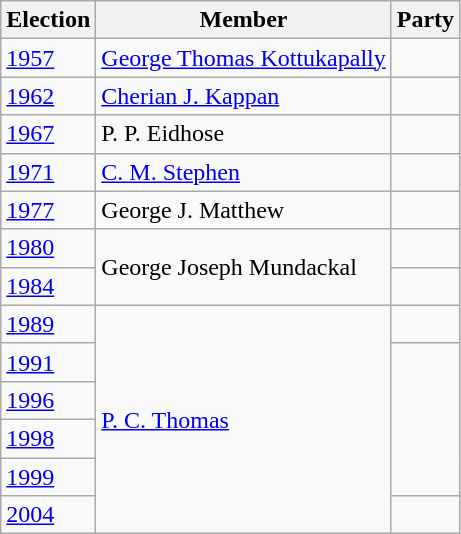<table class="wikitable sortable">
<tr>
<th>Election</th>
<th>Member</th>
<th colspan=2>Party</th>
</tr>
<tr>
<td><a href='#'>1957</a></td>
<td><a href='#'>George Thomas Kottukapally</a></td>
<td></td>
</tr>
<tr>
<td><a href='#'>1962</a></td>
<td><a href='#'>Cherian J. Kappan</a></td>
</tr>
<tr>
<td><a href='#'>1967</a></td>
<td>P. P. Eidhose</td>
<td></td>
</tr>
<tr>
<td><a href='#'>1971</a></td>
<td><a href='#'>C. M. Stephen</a></td>
<td></td>
</tr>
<tr>
<td><a href='#'>1977</a></td>
<td>George  J. Matthew</td>
<td></td>
</tr>
<tr>
<td><a href='#'>1980</a></td>
<td rowspan=2>George Joseph Mundackal</td>
<td></td>
</tr>
<tr>
<td><a href='#'>1984</a></td>
<td></td>
</tr>
<tr>
<td><a href='#'>1989</a></td>
<td rowspan=6><a href='#'>P. C. Thomas</a></td>
<td></td>
</tr>
<tr>
<td><a href='#'>1991</a></td>
</tr>
<tr>
<td><a href='#'>1996</a></td>
</tr>
<tr>
<td><a href='#'>1998</a></td>
</tr>
<tr>
<td><a href='#'>1999</a></td>
</tr>
<tr>
<td><a href='#'>2004</a></td>
<td></td>
</tr>
</table>
